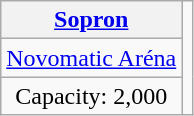<table class="wikitable" style="text-align:center;">
<tr>
<th><a href='#'>Sopron</a></th>
<td rowspan="4"><br></td>
</tr>
<tr>
<td><a href='#'>Novomatic Aréna</a></td>
</tr>
<tr>
<td>Capacity: 2,000</td>
</tr>
</table>
